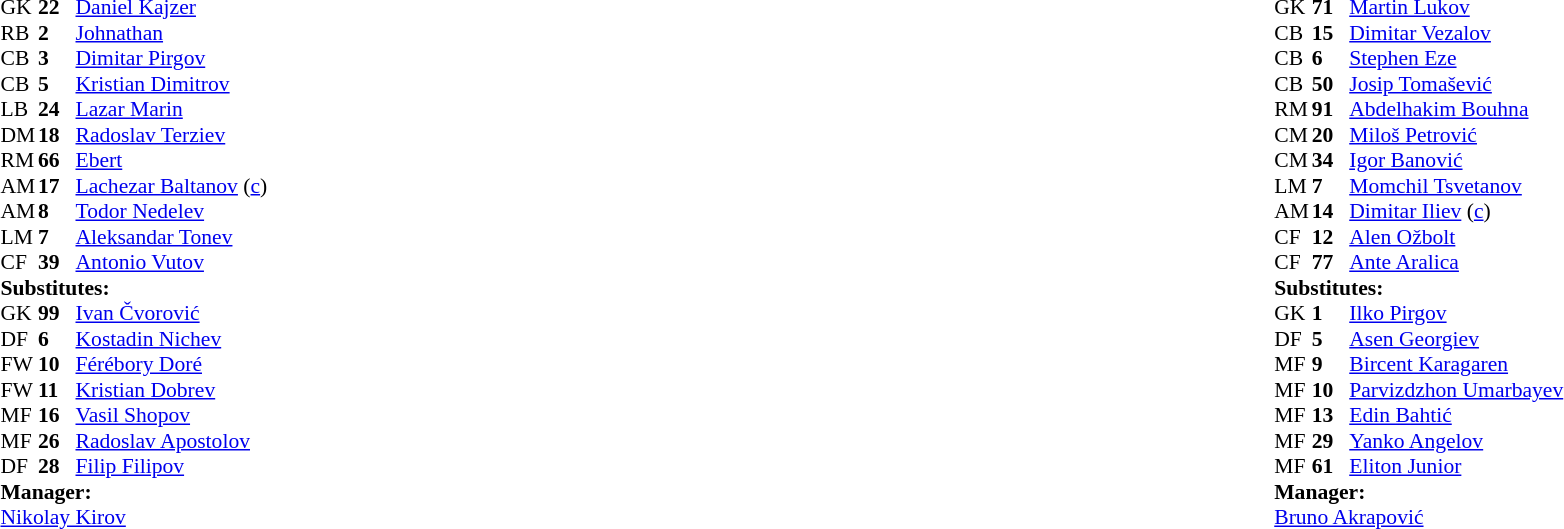<table style="width:100%">
<tr>
<td style="vertical-align:top;width:50%"><br><table style="font-size:90%" cellspacing="0" cellpadding="0">
<tr>
<th width="25"></th>
<th width="25"></th>
</tr>
<tr>
<td>GK</td>
<td><strong>22</strong></td>
<td> <a href='#'>Daniel Kajzer</a></td>
</tr>
<tr>
<td>RB</td>
<td><strong>2</strong></td>
<td> <a href='#'>Johnathan</a></td>
<td></td>
<td></td>
</tr>
<tr>
<td>CB</td>
<td><strong>3</strong></td>
<td> <a href='#'>Dimitar Pirgov</a></td>
</tr>
<tr>
<td>CB</td>
<td><strong>5</strong></td>
<td> <a href='#'>Kristian Dimitrov</a></td>
</tr>
<tr>
<td>LB</td>
<td><strong>24</strong></td>
<td> <a href='#'>Lazar Marin</a></td>
</tr>
<tr>
<td>DM</td>
<td><strong>18</strong></td>
<td> <a href='#'>Radoslav Terziev</a></td>
<td></td>
<td></td>
</tr>
<tr>
<td>RM</td>
<td><strong>66</strong></td>
<td> <a href='#'>Ebert</a></td>
<td></td>
<td></td>
</tr>
<tr>
<td>AM</td>
<td><strong>17</strong></td>
<td> <a href='#'>Lachezar Baltanov</a> (<a href='#'>c</a>)</td>
</tr>
<tr>
<td>AM</td>
<td><strong>8</strong></td>
<td> <a href='#'>Todor Nedelev</a></td>
</tr>
<tr>
<td>LM</td>
<td><strong>7</strong></td>
<td> <a href='#'>Aleksandar Tonev</a></td>
<td></td>
</tr>
<tr>
<td>CF</td>
<td><strong>39</strong></td>
<td> <a href='#'>Antonio Vutov</a></td>
</tr>
<tr>
<td colspan=4><strong>Substitutes:</strong></td>
</tr>
<tr>
<td>GK</td>
<td><strong>99</strong></td>
<td> <a href='#'>Ivan Čvorović</a></td>
</tr>
<tr>
<td>DF</td>
<td><strong>6</strong></td>
<td> <a href='#'>Kostadin Nichev</a></td>
</tr>
<tr>
<td>FW</td>
<td><strong>10</strong></td>
<td> <a href='#'>Férébory Doré</a></td>
<td></td>
<td></td>
</tr>
<tr>
<td>FW</td>
<td><strong>11</strong></td>
<td> <a href='#'>Kristian Dobrev</a></td>
</tr>
<tr>
<td>MF</td>
<td><strong>16</strong></td>
<td> <a href='#'>Vasil Shopov</a></td>
<td></td>
<td></td>
</tr>
<tr>
<td>MF</td>
<td><strong>26</strong></td>
<td> <a href='#'>Radoslav Apostolov</a></td>
</tr>
<tr>
<td>DF</td>
<td><strong>28</strong></td>
<td> <a href='#'>Filip Filipov</a></td>
<td></td>
<td></td>
</tr>
<tr>
<td colspan=4><strong>Manager:</strong></td>
</tr>
<tr>
<td colspan="4"> <a href='#'>Nikolay Kirov</a></td>
</tr>
</table>
</td>
<td valign="top"></td>
<td valign="top" width="50%"><br><table cellspacing="0" cellpadding="0" style="font-size:90%;margin:auto">
<tr>
<th width="25"></th>
<th width="25"></th>
</tr>
<tr>
<td>GK</td>
<td><strong>71</strong></td>
<td> <a href='#'>Martin Lukov</a></td>
<td></td>
</tr>
<tr>
<td>CB</td>
<td><strong>15</strong></td>
<td> <a href='#'>Dimitar Vezalov</a></td>
</tr>
<tr>
<td>CB</td>
<td><strong>6</strong></td>
<td> <a href='#'>Stephen Eze</a></td>
</tr>
<tr>
<td>CB</td>
<td><strong>50</strong></td>
<td> <a href='#'>Josip Tomašević</a></td>
</tr>
<tr>
<td>RM</td>
<td><strong>91</strong></td>
<td> <a href='#'>Abdelhakim Bouhna</a></td>
</tr>
<tr>
<td>CM</td>
<td><strong>20</strong></td>
<td> <a href='#'>Miloš Petrović</a></td>
<td></td>
<td></td>
</tr>
<tr>
<td>CM</td>
<td><strong>34</strong></td>
<td> <a href='#'>Igor Banović</a></td>
</tr>
<tr>
<td>LM</td>
<td><strong>7</strong></td>
<td> <a href='#'>Momchil Tsvetanov</a></td>
</tr>
<tr>
<td>AM</td>
<td><strong>14</strong></td>
<td> <a href='#'>Dimitar Iliev</a>  (<a href='#'>c</a>)</td>
</tr>
<tr>
<td>CF</td>
<td><strong>12</strong></td>
<td> <a href='#'>Alen Ožbolt</a></td>
<td></td>
<td></td>
<td></td>
</tr>
<tr>
<td>CF</td>
<td><strong>77</strong></td>
<td> <a href='#'>Ante Aralica</a></td>
<td></td>
<td></td>
</tr>
<tr>
<td colspan=4><strong>Substitutes:</strong></td>
</tr>
<tr>
<td>GK</td>
<td><strong>1</strong></td>
<td> <a href='#'>Ilko Pirgov</a></td>
</tr>
<tr>
<td>DF</td>
<td><strong>5</strong></td>
<td> <a href='#'>Asen Georgiev</a></td>
<td></td>
<td></td>
</tr>
<tr>
<td>MF</td>
<td><strong>9</strong></td>
<td> <a href='#'>Bircent Karagaren</a></td>
<td></td>
<td></td>
</tr>
<tr>
<td>MF</td>
<td><strong>10</strong></td>
<td> <a href='#'>Parvizdzhon Umarbayev</a></td>
</tr>
<tr>
<td>MF</td>
<td><strong>13</strong></td>
<td> <a href='#'>Edin Bahtić</a></td>
</tr>
<tr>
<td>MF</td>
<td><strong>29</strong></td>
<td> <a href='#'>Yanko Angelov</a></td>
<td></td>
<td></td>
</tr>
<tr>
<td>MF</td>
<td><strong>61</strong></td>
<td> <a href='#'>Eliton Junior</a></td>
</tr>
<tr>
<td colspan=4><strong>Manager:</strong></td>
</tr>
<tr>
<td colspan="4"> <a href='#'>Bruno Akrapović</a></td>
</tr>
</table>
</td>
</tr>
</table>
